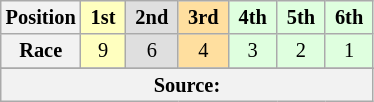<table class="wikitable" style="font-size: 85%; text-align:center">
<tr>
<th>Position</th>
<th style="background-color:#ffffbf"> 1st </th>
<th style="background-color:#dfdfdf"> 2nd </th>
<th style="background-color:#ffdf9f"> 3rd </th>
<th style="background-color:#dfffdf"> 4th </th>
<th style="background-color:#dfffdf"> 5th </th>
<th style="background-color:#dfffdf"> 6th </th>
</tr>
<tr>
<th>Race</th>
<td style="background-color:#ffffbf">9</td>
<td style="background-color:#dfdfdf">6</td>
<td style="background-color:#ffdf9f">4</td>
<td style="background-color:#dfffdf">3</td>
<td style="background-color:#dfffdf">2</td>
<td style="background-color:#dfffdf">1</td>
</tr>
<tr>
</tr>
<tr class="sortbottom">
<th colspan="7">Source:</th>
</tr>
</table>
